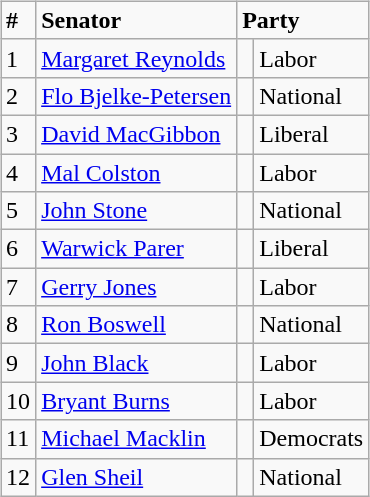<table style="width:100%;">
<tr>
<td><br>
<br><br><br><br><br><br><br><br><br><br><br><br><br><br><br></td>
<td align=right><br><table class="wikitable">
<tr>
<td><strong>#</strong></td>
<td><strong>Senator</strong></td>
<td colspan="2"><strong>Party</strong></td>
</tr>
<tr>
<td>1</td>
<td><a href='#'>Margaret Reynolds</a></td>
<td> </td>
<td>Labor</td>
</tr>
<tr>
<td>2</td>
<td><a href='#'>Flo Bjelke-Petersen</a></td>
<td> </td>
<td>National</td>
</tr>
<tr>
<td>3</td>
<td><a href='#'>David MacGibbon</a></td>
<td> </td>
<td>Liberal</td>
</tr>
<tr>
<td>4</td>
<td><a href='#'>Mal Colston</a></td>
<td> </td>
<td>Labor</td>
</tr>
<tr>
<td>5</td>
<td><a href='#'>John Stone</a></td>
<td> </td>
<td>National</td>
</tr>
<tr>
<td>6</td>
<td><a href='#'>Warwick Parer</a></td>
<td> </td>
<td>Liberal</td>
</tr>
<tr>
<td>7</td>
<td><a href='#'>Gerry Jones</a></td>
<td> </td>
<td>Labor</td>
</tr>
<tr>
<td>8</td>
<td><a href='#'>Ron Boswell</a></td>
<td> </td>
<td>National</td>
</tr>
<tr>
<td>9</td>
<td><a href='#'>John Black</a></td>
<td> </td>
<td>Labor</td>
</tr>
<tr>
<td>10</td>
<td><a href='#'>Bryant Burns</a></td>
<td> </td>
<td>Labor</td>
</tr>
<tr>
<td>11</td>
<td><a href='#'>Michael Macklin</a></td>
<td> </td>
<td>Democrats</td>
</tr>
<tr>
<td>12</td>
<td><a href='#'>Glen Sheil</a></td>
<td> </td>
<td>National</td>
</tr>
</table>
</td>
</tr>
</table>
